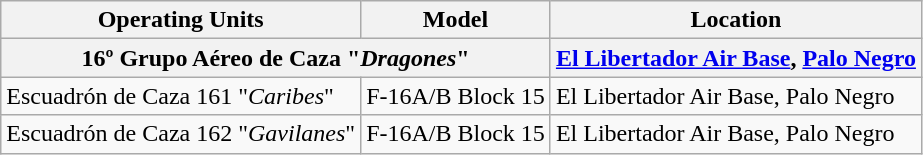<table class="wikitable">
<tr>
<th>Operating Units</th>
<th>Model</th>
<th>Location</th>
</tr>
<tr>
<th colspan="2">16º Grupo Aéreo de Caza "<em>Dragones</em>"</th>
<th><a href='#'>El Libertador Air Base</a>, <a href='#'>Palo Negro</a></th>
</tr>
<tr>
<td>Escuadrón de Caza 161 "<em>Caribes</em>"</td>
<td>F-16A/B Block 15</td>
<td>El Libertador Air Base, Palo Negro</td>
</tr>
<tr>
<td>Escuadrón de Caza 162 "<em>Gavilanes</em>"</td>
<td>F-16A/B Block 15</td>
<td>El Libertador Air Base, Palo Negro</td>
</tr>
</table>
